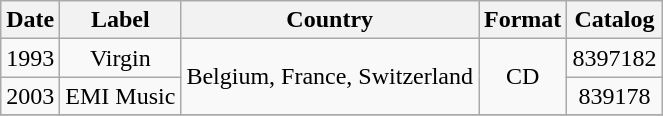<table class="wikitable">
<tr>
<th>Date</th>
<th>Label</th>
<th>Country</th>
<th>Format</th>
<th>Catalog</th>
</tr>
<tr>
<td align=center>1993</td>
<td align=center>Virgin</td>
<td rowspan=2 align=center>Belgium, France, Switzerland</td>
<td rowspan=2 align=center>CD</td>
<td align=center>8397182</td>
</tr>
<tr>
<td align=center>2003</td>
<td align=center>EMI Music</td>
<td align=center>839178</td>
</tr>
<tr>
</tr>
</table>
